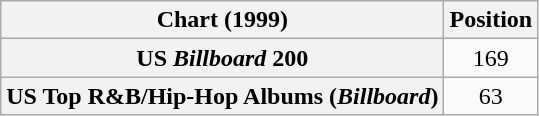<table class="wikitable sortable plainrowheaders" style="text-align:center">
<tr>
<th scope="col">Chart (1999)</th>
<th scope="col">Position</th>
</tr>
<tr>
<th scope="row">US <em>Billboard</em> 200</th>
<td>169</td>
</tr>
<tr>
<th scope="row">US Top R&B/Hip-Hop Albums (<em>Billboard</em>)</th>
<td>63</td>
</tr>
</table>
